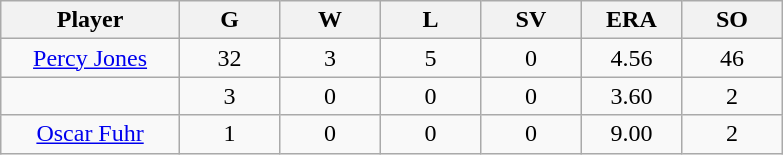<table class="wikitable sortable">
<tr>
<th bgcolor="#DDDDFF" width="16%">Player</th>
<th bgcolor="#DDDDFF" width="9%">G</th>
<th bgcolor="#DDDDFF" width="9%">W</th>
<th bgcolor="#DDDDFF" width="9%">L</th>
<th bgcolor="#DDDDFF" width="9%">SV</th>
<th bgcolor="#DDDDFF" width="9%">ERA</th>
<th bgcolor="#DDDDFF" width="9%">SO</th>
</tr>
<tr align="center">
<td><a href='#'>Percy Jones</a></td>
<td>32</td>
<td>3</td>
<td>5</td>
<td>0</td>
<td>4.56</td>
<td>46</td>
</tr>
<tr align=center>
<td></td>
<td>3</td>
<td>0</td>
<td>0</td>
<td>0</td>
<td>3.60</td>
<td>2</td>
</tr>
<tr align="center">
<td><a href='#'>Oscar Fuhr</a></td>
<td>1</td>
<td>0</td>
<td>0</td>
<td>0</td>
<td>9.00</td>
<td>2</td>
</tr>
</table>
